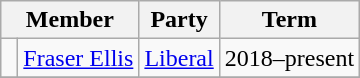<table class="wikitable">
<tr>
<th colspan="2">Member</th>
<th>Party</th>
<th>Term</th>
</tr>
<tr>
<td> </td>
<td><a href='#'>Fraser Ellis</a></td>
<td><a href='#'>Liberal</a></td>
<td>2018–present</td>
</tr>
<tr>
</tr>
</table>
